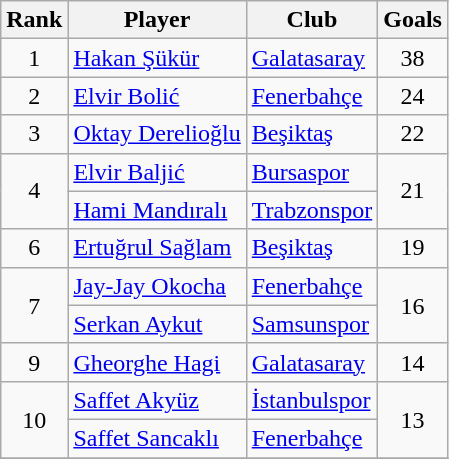<table class="wikitable" style="text-align:left">
<tr>
<th>Rank</th>
<th>Player</th>
<th>Club</th>
<th>Goals</th>
</tr>
<tr>
<td align=center>1</td>
<td> <a href='#'>Hakan Şükür</a></td>
<td><a href='#'>Galatasaray</a></td>
<td align=center>38</td>
</tr>
<tr>
<td align=center>2</td>
<td> <a href='#'>Elvir Bolić</a></td>
<td><a href='#'>Fenerbahçe</a></td>
<td align=center>24</td>
</tr>
<tr>
<td align=center>3</td>
<td> <a href='#'>Oktay Derelioğlu</a></td>
<td><a href='#'>Beşiktaş</a></td>
<td align=center>22</td>
</tr>
<tr>
<td rowspan="2" align=center>4</td>
<td> <a href='#'>Elvir Baljić</a></td>
<td><a href='#'>Bursaspor</a></td>
<td rowspan="2" align=center>21</td>
</tr>
<tr>
<td> <a href='#'>Hami Mandıralı</a></td>
<td><a href='#'>Trabzonspor</a></td>
</tr>
<tr>
<td align=center>6</td>
<td> <a href='#'>Ertuğrul Sağlam</a></td>
<td><a href='#'>Beşiktaş</a></td>
<td align=center>19</td>
</tr>
<tr>
<td rowspan="2" align=center>7</td>
<td> <a href='#'>Jay-Jay Okocha</a></td>
<td><a href='#'>Fenerbahçe</a></td>
<td rowspan="2" align=center>16</td>
</tr>
<tr>
<td> <a href='#'>Serkan Aykut</a></td>
<td><a href='#'>Samsunspor</a></td>
</tr>
<tr>
<td align=center>9</td>
<td> <a href='#'>Gheorghe Hagi</a></td>
<td><a href='#'>Galatasaray</a></td>
<td align=center>14</td>
</tr>
<tr>
<td rowspan="2" align=center>10</td>
<td> <a href='#'>Saffet Akyüz</a></td>
<td><a href='#'>İstanbulspor</a></td>
<td rowspan="2" align=center>13</td>
</tr>
<tr>
<td> <a href='#'>Saffet Sancaklı</a></td>
<td><a href='#'>Fenerbahçe</a></td>
</tr>
<tr>
</tr>
</table>
